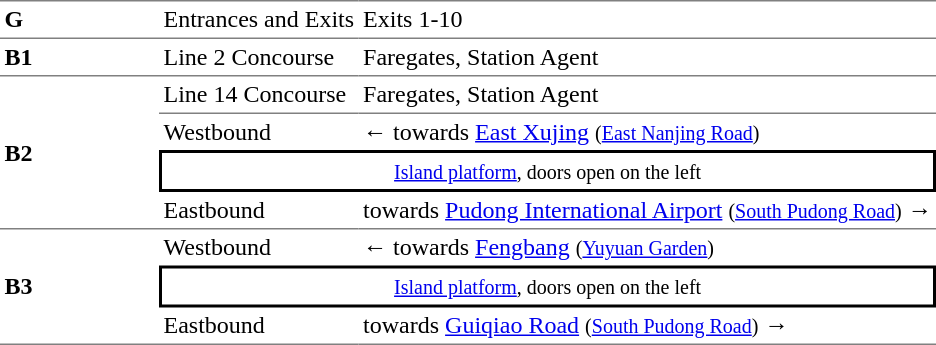<table cellspacing=0 cellpadding=3>
<tr>
<td style="border-top:solid 1px gray;border-bottom:solid 1px gray;" width=100><strong>G</strong></td>
<td style="border-top:solid 1px gray;border-bottom:solid 1px gray;">Entrances and Exits</td>
<td style="border-top:solid 1px gray;border-bottom:solid 1px gray;">Exits 1-10</td>
</tr>
<tr>
<td style="border-bottom:solid 1px gray;"><strong>B1</strong></td>
<td style="border-bottom:solid 1px gray;">Line 2 Concourse</td>
<td style="border-bottom:solid 1px gray;">Faregates, Station Agent</td>
</tr>
<tr>
<td style="border-bottom:solid 1px gray;" rowspan=4><strong>B2</strong></td>
<td style="border-bottom:solid 1px gray;">Line 14 Concourse</td>
<td style="border-bottom:solid 1px gray;">Faregates, Station Agent</td>
</tr>
<tr>
<td>Westbound</td>
<td>←  towards <a href='#'>East Xujing</a> <small>(<a href='#'>East Nanjing Road</a>)</small></td>
</tr>
<tr>
<td style="border-right:solid 2px black;border-left:solid 2px black;border-top:solid 2px black;border-bottom:solid 2px black;text-align:center;" colspan=2><small><a href='#'>Island platform</a>, doors open on the left</small></td>
</tr>
<tr>
<td style="border-bottom:solid 1px gray;">Eastbound</td>
<td style="border-bottom:solid 1px gray;">  towards <a href='#'>Pudong International Airport</a> <small>(<a href='#'>South Pudong Road</a>)</small> →</td>
</tr>
<tr>
<td style="border-bottom:solid 1px gray;" rowspan=3><strong>B3</strong></td>
<td>Westbound</td>
<td>←  towards <a href='#'>Fengbang</a> <small>(<a href='#'>Yuyuan Garden</a>)</small></td>
</tr>
<tr>
<td style="border-right:solid 2px black;border-left:solid 2px black;border-top:solid 2px black;border-bottom:solid 2px black;text-align:center;" colspan=2><small><a href='#'>Island platform</a>, doors open on the left</small></td>
</tr>
<tr>
<td style="border-bottom:solid 1px gray;">Eastbound</td>
<td style="border-bottom:solid 1px gray;">  towards <a href='#'>Guiqiao Road</a> <small>(<a href='#'>South Pudong Road</a>)</small> →</td>
</tr>
</table>
